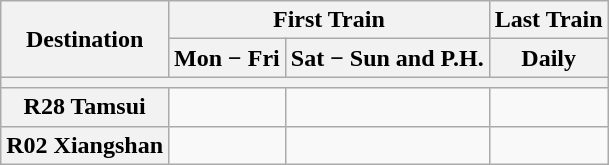<table class="wikitable">
<tr>
<th rowspan="2">Destination</th>
<th colspan="2">First Train</th>
<th>Last Train</th>
</tr>
<tr>
<th>Mon − Fri</th>
<th>Sat − Sun and P.H.</th>
<th>Daily</th>
</tr>
<tr>
<th colspan="4"></th>
</tr>
<tr>
<th>R28 Tamsui</th>
<td></td>
<td></td>
<td></td>
</tr>
<tr>
<th>R02 Xiangshan</th>
<td></td>
<td></td>
<td></td>
</tr>
</table>
